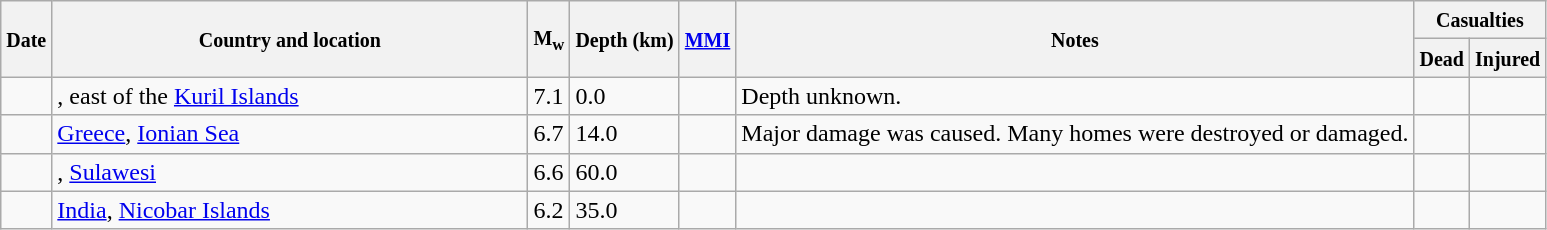<table class="wikitable sortable sort-under" style="border:1px black; margin-left:1em;">
<tr>
<th rowspan="2"><small>Date</small></th>
<th rowspan="2" style="width: 310px"><small>Country and location</small></th>
<th rowspan="2"><small>M<sub>w</sub></small></th>
<th rowspan="2"><small>Depth (km)</small></th>
<th rowspan="2"><small><a href='#'>MMI</a></small></th>
<th rowspan="2" class="unsortable"><small>Notes</small></th>
<th colspan="2"><small>Casualties</small></th>
</tr>
<tr>
<th><small>Dead</small></th>
<th><small>Injured</small></th>
</tr>
<tr>
<td></td>
<td>, east of the <a href='#'>Kuril Islands</a></td>
<td>7.1</td>
<td>0.0</td>
<td></td>
<td>Depth unknown.</td>
<td></td>
<td></td>
</tr>
<tr>
<td></td>
<td> <a href='#'>Greece</a>, <a href='#'>Ionian Sea</a></td>
<td>6.7</td>
<td>14.0</td>
<td></td>
<td>Major damage was caused. Many homes were destroyed or damaged.</td>
<td></td>
<td></td>
</tr>
<tr>
<td></td>
<td>, <a href='#'>Sulawesi</a></td>
<td>6.6</td>
<td>60.0</td>
<td></td>
<td></td>
<td></td>
<td></td>
</tr>
<tr>
<td></td>
<td> <a href='#'>India</a>, <a href='#'>Nicobar Islands</a></td>
<td>6.2</td>
<td>35.0</td>
<td></td>
<td></td>
<td></td>
<td></td>
</tr>
</table>
